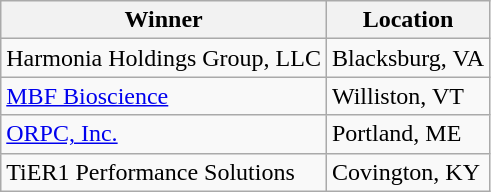<table class="wikitable sortable">
<tr>
<th>Winner</th>
<th>Location</th>
</tr>
<tr>
<td>Harmonia Holdings Group, LLC</td>
<td>Blacksburg, VA</td>
</tr>
<tr>
<td><a href='#'>MBF Bioscience</a></td>
<td>Williston, VT</td>
</tr>
<tr>
<td><a href='#'>ORPC, Inc.</a></td>
<td>Portland, ME</td>
</tr>
<tr>
<td>TiER1 Performance Solutions</td>
<td>Covington, KY</td>
</tr>
</table>
